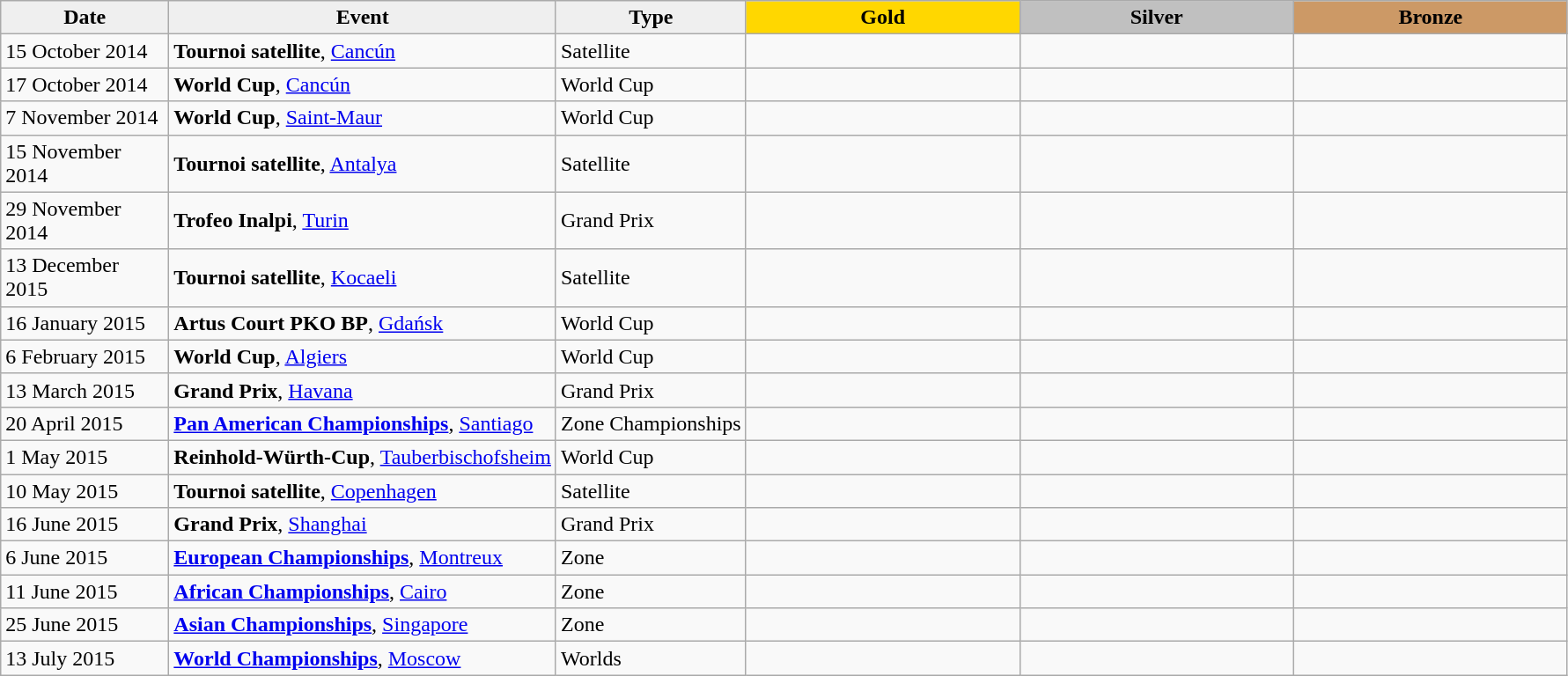<table class="wikitable plainrowheaders" border="1" style="font-size:100%">
<tr align=center>
<th scope=col style="width:120px; background: #efefef;">Date</th>
<th scope=col style="background: #efefef;">Event</th>
<th scope=col style="background: #efefef;">Type</th>
<th scope=col colspan=1 style="width:200px; background: gold;">Gold</th>
<th scope=col colspan=1 style="width:200px; background: silver;">Silver</th>
<th scope=col colspan=1 style="width:200px; background: #cc9966;">Bronze</th>
</tr>
<tr>
<td>15 October 2014</td>
<td><strong>Tournoi satellite</strong>, <a href='#'>Cancún</a></td>
<td>Satellite</td>
<td></td>
<td></td>
<td><br></td>
</tr>
<tr>
<td>17 October 2014</td>
<td><strong>World Cup</strong>, <a href='#'>Cancún</a></td>
<td>World Cup</td>
<td></td>
<td></td>
<td><br></td>
</tr>
<tr>
<td>7 November 2014</td>
<td><strong>World Cup</strong>, <a href='#'>Saint-Maur</a></td>
<td>World Cup</td>
<td></td>
<td></td>
<td><br></td>
</tr>
<tr>
<td>15 November 2014</td>
<td><strong>Tournoi satellite</strong>, <a href='#'>Antalya</a></td>
<td>Satellite</td>
<td></td>
<td></td>
<td><br></td>
</tr>
<tr>
<td>29 November 2014</td>
<td><strong>Trofeo Inalpi</strong>, <a href='#'>Turin</a></td>
<td>Grand Prix</td>
<td></td>
<td></td>
<td><br></td>
</tr>
<tr>
<td>13 December 2015</td>
<td><strong>Tournoi satellite</strong>, <a href='#'>Kocaeli</a></td>
<td>Satellite</td>
<td></td>
<td></td>
<td><br></td>
</tr>
<tr>
<td>16 January 2015</td>
<td><strong>Artus Court PKO BP</strong>, <a href='#'>Gdańsk</a></td>
<td>World Cup</td>
<td></td>
<td></td>
<td><br></td>
</tr>
<tr>
<td>6 February 2015</td>
<td><strong>World Cup</strong>, <a href='#'>Algiers</a></td>
<td>World Cup</td>
<td></td>
<td></td>
<td><br></td>
</tr>
<tr>
<td>13 March 2015</td>
<td><strong>Grand Prix</strong>, <a href='#'>Havana</a></td>
<td>Grand Prix</td>
<td></td>
<td></td>
<td><br></td>
</tr>
<tr>
<td>20 April 2015</td>
<td><strong><a href='#'>Pan American Championships</a></strong>, <a href='#'>Santiago</a></td>
<td>Zone Championships</td>
<td></td>
<td></td>
<td><br></td>
</tr>
<tr>
<td>1 May 2015</td>
<td><strong>Reinhold-Würth-Cup</strong>, <a href='#'>Tauberbischofsheim</a></td>
<td>World Cup</td>
<td></td>
<td></td>
<td><br></td>
</tr>
<tr>
<td>10 May 2015</td>
<td><strong>Tournoi satellite</strong>, <a href='#'>Copenhagen</a></td>
<td>Satellite</td>
<td></td>
<td></td>
<td><br></td>
</tr>
<tr>
<td>16 June 2015</td>
<td><strong>Grand Prix</strong>, <a href='#'>Shanghai</a></td>
<td>Grand Prix</td>
<td></td>
<td></td>
<td><br></td>
</tr>
<tr>
<td>6 June 2015</td>
<td><strong><a href='#'>European Championships</a></strong>, <a href='#'>Montreux</a></td>
<td>Zone</td>
<td></td>
<td></td>
<td><br></td>
</tr>
<tr>
<td>11 June 2015</td>
<td><strong><a href='#'>African Championships</a></strong>, <a href='#'>Cairo</a></td>
<td>Zone</td>
<td></td>
<td></td>
<td><br></td>
</tr>
<tr>
<td>25 June 2015</td>
<td><strong><a href='#'>Asian Championships</a></strong>, <a href='#'>Singapore</a></td>
<td>Zone</td>
<td></td>
<td></td>
<td><br></td>
</tr>
<tr>
<td>13 July 2015</td>
<td><strong><a href='#'>World Championships</a></strong>, <a href='#'>Moscow</a></td>
<td>Worlds</td>
<td></td>
<td></td>
<td><br></td>
</tr>
</table>
